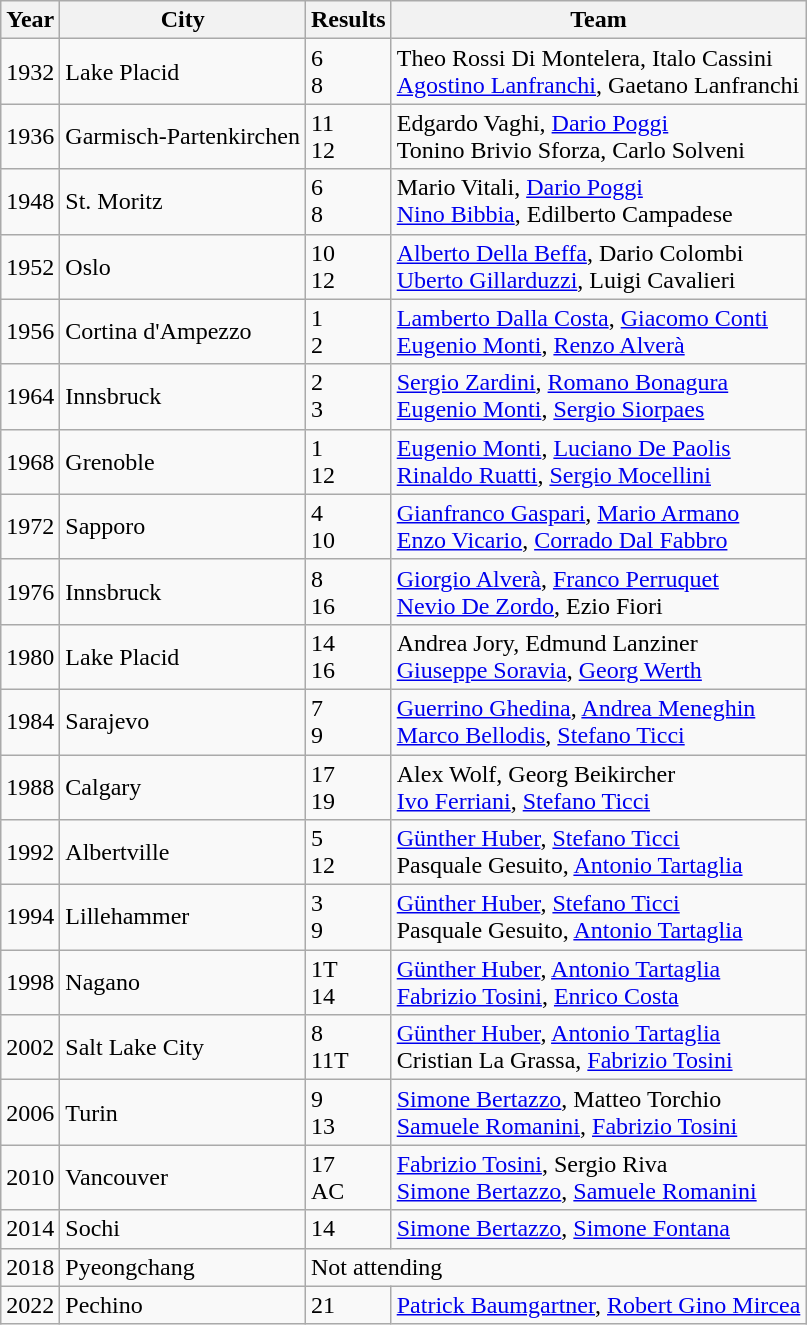<table class="wikitable">
<tr>
<th>Year</th>
<th>City</th>
<th>Results</th>
<th>Team</th>
</tr>
<tr>
<td>1932</td>
<td>Lake Placid</td>
<td>6 <br>8</td>
<td>Theo Rossi Di Montelera, Italo Cassini<br><a href='#'>Agostino Lanfranchi</a>, Gaetano Lanfranchi</td>
</tr>
<tr>
<td>1936</td>
<td>Garmisch-Partenkirchen</td>
<td>11<br>12</td>
<td>Edgardo Vaghi, <a href='#'>Dario Poggi</a><br>Tonino Brivio Sforza, Carlo Solveni</td>
</tr>
<tr>
<td>1948</td>
<td>St. Moritz</td>
<td>6<br>8</td>
<td>Mario Vitali, <a href='#'>Dario Poggi</a><br><a href='#'>Nino Bibbia</a>, Edilberto Campadese</td>
</tr>
<tr>
<td>1952</td>
<td>Oslo</td>
<td>10<br>12</td>
<td><a href='#'>Alberto Della Beffa</a>, Dario Colombi<br><a href='#'>Uberto Gillarduzzi</a>, Luigi Cavalieri</td>
</tr>
<tr>
<td>1956</td>
<td>Cortina d'Ampezzo</td>
<td>1 <br>2 </td>
<td><a href='#'>Lamberto Dalla Costa</a>, <a href='#'>Giacomo Conti</a><br><a href='#'>Eugenio Monti</a>, <a href='#'>Renzo Alverà</a></td>
</tr>
<tr>
<td>1964</td>
<td>Innsbruck</td>
<td>2 <br>3 </td>
<td><a href='#'>Sergio Zardini</a>, <a href='#'>Romano Bonagura</a><br><a href='#'>Eugenio Monti</a>, <a href='#'>Sergio Siorpaes</a></td>
</tr>
<tr>
<td>1968</td>
<td>Grenoble</td>
<td>1 <br>12</td>
<td><a href='#'>Eugenio Monti</a>, <a href='#'>Luciano De Paolis</a><br><a href='#'>Rinaldo Ruatti</a>, <a href='#'>Sergio Mocellini</a></td>
</tr>
<tr>
<td>1972</td>
<td>Sapporo</td>
<td>4<br>10</td>
<td><a href='#'>Gianfranco Gaspari</a>, <a href='#'>Mario Armano</a><br><a href='#'>Enzo Vicario</a>, <a href='#'>Corrado Dal Fabbro</a></td>
</tr>
<tr>
<td>1976</td>
<td>Innsbruck</td>
<td>8<br>16</td>
<td><a href='#'>Giorgio Alverà</a>, <a href='#'>Franco Perruquet</a><br><a href='#'>Nevio De Zordo</a>, Ezio Fiori</td>
</tr>
<tr>
<td>1980</td>
<td>Lake Placid</td>
<td>14<br>16</td>
<td>Andrea Jory, Edmund Lanziner<br><a href='#'>Giuseppe Soravia</a>, <a href='#'>Georg Werth</a></td>
</tr>
<tr>
<td>1984</td>
<td>Sarajevo</td>
<td>7<br>9</td>
<td><a href='#'>Guerrino Ghedina</a>, <a href='#'>Andrea Meneghin</a><br><a href='#'>Marco Bellodis</a>, <a href='#'>Stefano Ticci</a></td>
</tr>
<tr>
<td>1988</td>
<td>Calgary</td>
<td>17<br>19</td>
<td>Alex Wolf, Georg Beikircher<br><a href='#'>Ivo Ferriani</a>, <a href='#'>Stefano Ticci</a></td>
</tr>
<tr>
<td>1992</td>
<td>Albertville</td>
<td>5<br>12</td>
<td><a href='#'>Günther Huber</a>, <a href='#'>Stefano Ticci</a><br>Pasquale Gesuito, <a href='#'>Antonio Tartaglia</a></td>
</tr>
<tr>
<td>1994</td>
<td>Lillehammer</td>
<td>3 <br>9</td>
<td><a href='#'>Günther Huber</a>, <a href='#'>Stefano Ticci</a><br>Pasquale Gesuito, <a href='#'>Antonio Tartaglia</a></td>
</tr>
<tr>
<td>1998</td>
<td>Nagano</td>
<td>1T <br>14</td>
<td><a href='#'>Günther Huber</a>, <a href='#'>Antonio Tartaglia</a><br><a href='#'>Fabrizio Tosini</a>, <a href='#'>Enrico Costa</a></td>
</tr>
<tr>
<td>2002</td>
<td>Salt Lake City</td>
<td>8<br>11T</td>
<td><a href='#'>Günther Huber</a>, <a href='#'>Antonio Tartaglia</a><br>Cristian La Grassa, <a href='#'>Fabrizio Tosini</a></td>
</tr>
<tr>
<td>2006</td>
<td>Turin</td>
<td>9<br>13</td>
<td><a href='#'>Simone Bertazzo</a>, Matteo Torchio<br><a href='#'>Samuele Romanini</a>, <a href='#'>Fabrizio Tosini</a></td>
</tr>
<tr>
<td>2010</td>
<td>Vancouver</td>
<td>17<br>AC</td>
<td><a href='#'>Fabrizio Tosini</a>, Sergio Riva<br><a href='#'>Simone Bertazzo</a>, <a href='#'>Samuele Romanini</a></td>
</tr>
<tr>
<td>2014</td>
<td>Sochi</td>
<td>14</td>
<td><a href='#'>Simone Bertazzo</a>, <a href='#'>Simone Fontana</a></td>
</tr>
<tr>
<td>2018</td>
<td>Pyeongchang</td>
<td colspan="2">Not attending</td>
</tr>
<tr>
<td>2022</td>
<td>Pechino</td>
<td>21</td>
<td><a href='#'>Patrick Baumgartner</a>, <a href='#'>Robert Gino Mircea</a></td>
</tr>
</table>
